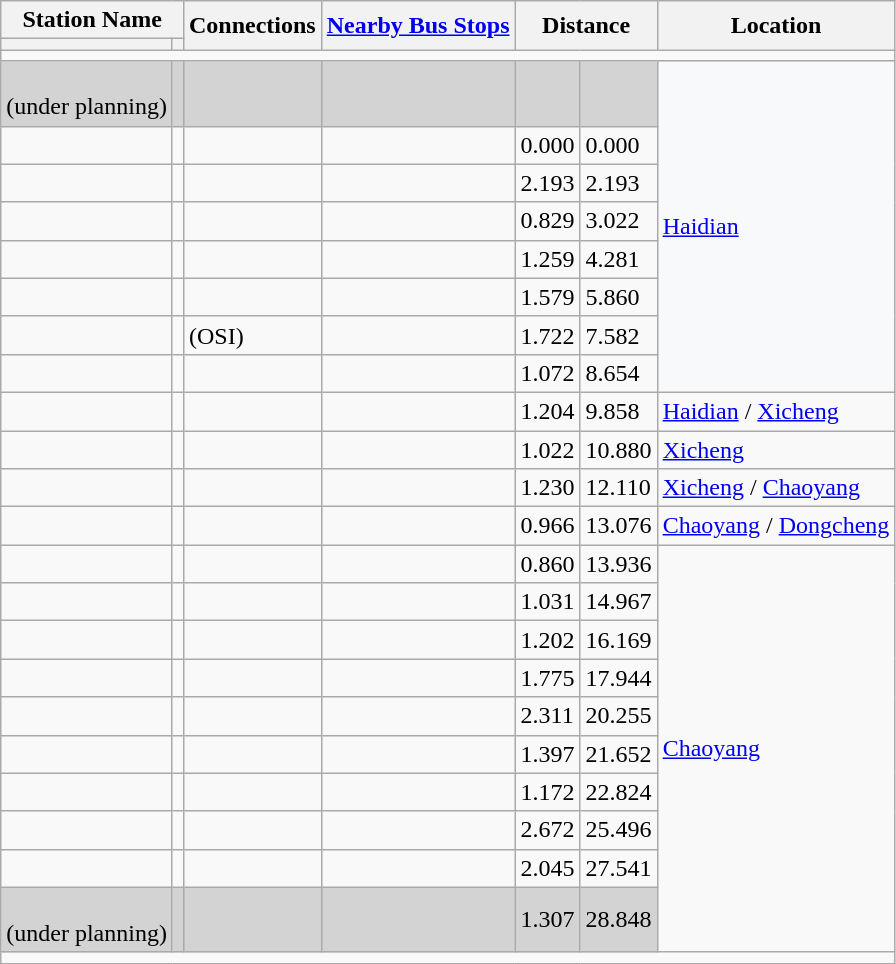<table class=wikitable>
<tr>
<th colspan=2>Station Name</th>
<th rowspan=2>Connections</th>
<th rowspan=2><a href='#'>Nearby Bus Stops</a></th>
<th colspan=2 rowspan=2>Distance<br></th>
<th rowspan=2>Location</th>
</tr>
<tr>
<th></th>
<th></th>
</tr>
<tr style=background:#>
<td colspan=7></td>
</tr>
<tr bgcolor="lightgrey">
<td><em></em><br>(under planning)</td>
<td></td>
<td></td>
<td></td>
<td></td>
<td></td>
<td rowspan=8 bgcolor=#F8F9FA><a href='#'>Haidian</a></td>
</tr>
<tr>
<td></td>
<td></td>
<td></td>
<td></td>
<td>0.000</td>
<td>0.000</td>
</tr>
<tr>
<td></td>
<td></td>
<td></td>
<td></td>
<td>2.193</td>
<td>2.193</td>
</tr>
<tr>
<td></td>
<td></td>
<td></td>
<td></td>
<td>0.829</td>
<td>3.022</td>
</tr>
<tr>
<td></td>
<td></td>
<td></td>
<td></td>
<td>1.259</td>
<td>4.281</td>
</tr>
<tr>
<td></td>
<td></td>
<td></td>
<td></td>
<td>1.579</td>
<td>5.860</td>
</tr>
<tr>
<td></td>
<td></td>
<td> (OSI)</td>
<td></td>
<td>1.722</td>
<td>7.582</td>
</tr>
<tr>
<td></td>
<td></td>
<td></td>
<td></td>
<td>1.072</td>
<td>8.654</td>
</tr>
<tr>
<td></td>
<td></td>
<td></td>
<td></td>
<td>1.204</td>
<td>9.858</td>
<td><a href='#'>Haidian</a> / <a href='#'>Xicheng</a></td>
</tr>
<tr>
<td></td>
<td></td>
<td></td>
<td></td>
<td>1.022</td>
<td>10.880</td>
<td><a href='#'>Xicheng</a></td>
</tr>
<tr>
<td></td>
<td></td>
<td></td>
<td></td>
<td>1.230</td>
<td>12.110</td>
<td><a href='#'>Xicheng</a> / <a href='#'>Chaoyang</a></td>
</tr>
<tr>
<td></td>
<td></td>
<td></td>
<td></td>
<td>0.966</td>
<td>13.076</td>
<td><a href='#'>Chaoyang</a> / <a href='#'>Dongcheng</a></td>
</tr>
<tr>
<td></td>
<td></td>
<td></td>
<td></td>
<td>0.860</td>
<td>13.936</td>
<td rowspan=10><a href='#'>Chaoyang</a></td>
</tr>
<tr>
<td></td>
<td></td>
<td></td>
<td></td>
<td>1.031</td>
<td>14.967</td>
</tr>
<tr>
<td></td>
<td></td>
<td></td>
<td></td>
<td>1.202</td>
<td>16.169</td>
</tr>
<tr>
<td></td>
<td></td>
<td> </td>
<td></td>
<td>1.775</td>
<td>17.944</td>
</tr>
<tr>
<td></td>
<td></td>
<td></td>
<td></td>
<td>2.311</td>
<td>20.255</td>
</tr>
<tr>
<td></td>
<td></td>
<td></td>
<td></td>
<td>1.397</td>
<td>21.652</td>
</tr>
<tr>
<td></td>
<td></td>
<td></td>
<td></td>
<td>1.172</td>
<td>22.824</td>
</tr>
<tr>
<td></td>
<td></td>
<td></td>
<td></td>
<td>2.672</td>
<td>25.496</td>
</tr>
<tr>
<td></td>
<td></td>
<td></td>
<td></td>
<td>2.045</td>
<td>27.541</td>
</tr>
<tr bgcolor=lightgrey>
<td><em></em><br>(under planning)</td>
<td></td>
<td></td>
<td></td>
<td>1.307</td>
<td>28.848</td>
</tr>
<tr style=background:#>
<td colspan=7></td>
</tr>
</table>
